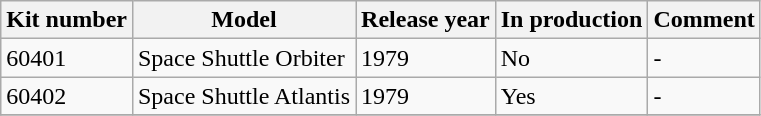<table class="wikitable">
<tr>
<th>Kit number</th>
<th>Model</th>
<th>Release year</th>
<th>In production</th>
<th>Comment</th>
</tr>
<tr>
<td>60401</td>
<td>Space Shuttle Orbiter</td>
<td>1979</td>
<td>No</td>
<td>-</td>
</tr>
<tr>
<td>60402</td>
<td>Space Shuttle Atlantis</td>
<td>1979</td>
<td>Yes</td>
<td>-</td>
</tr>
<tr>
</tr>
</table>
